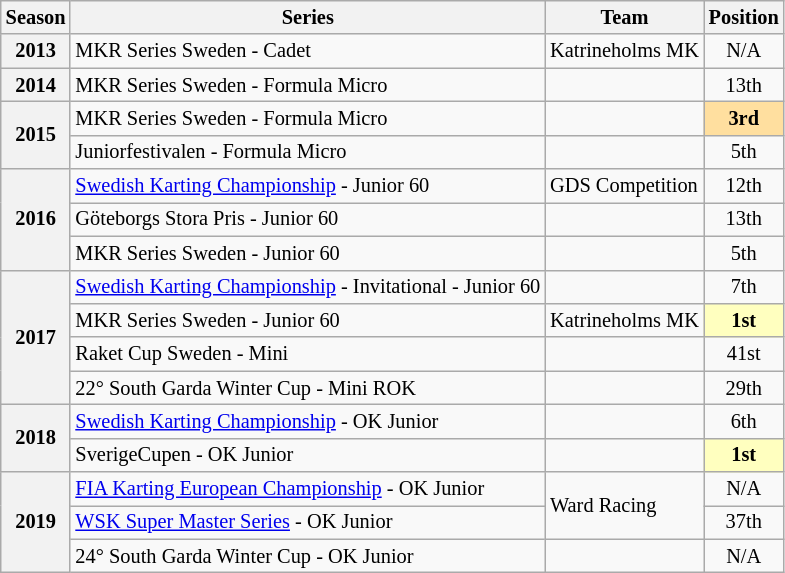<table class="wikitable" style="font-size: 85%; text-align:center">
<tr>
<th>Season</th>
<th>Series</th>
<th>Team</th>
<th>Position</th>
</tr>
<tr>
<th>2013</th>
<td align="left">MKR Series Sweden - Cadet</td>
<td align="left">Katrineholms MK</td>
<td>N/A</td>
</tr>
<tr>
<th>2014</th>
<td align="left">MKR Series Sweden - Formula Micro</td>
<td></td>
<td>13th</td>
</tr>
<tr>
<th rowspan=2>2015</th>
<td align="left">MKR Series Sweden - Formula Micro</td>
<td></td>
<td style="background:#FFDF9F;"><strong>3rd</strong></td>
</tr>
<tr>
<td align="left">Juniorfestivalen - Formula Micro</td>
<td></td>
<td>5th</td>
</tr>
<tr>
<th rowspan=3>2016</th>
<td align="left"><a href='#'>Swedish Karting Championship</a> - Junior 60</td>
<td align="left">GDS Competition</td>
<td>12th</td>
</tr>
<tr>
<td align="left">Göteborgs Stora Pris - Junior 60</td>
<td></td>
<td>13th</td>
</tr>
<tr>
<td align="left">MKR Series Sweden - Junior 60</td>
<td></td>
<td>5th</td>
</tr>
<tr>
<th rowspan=4>2017</th>
<td align="left"><a href='#'>Swedish Karting Championship</a> - Invitational - Junior 60</td>
<td></td>
<td>7th</td>
</tr>
<tr>
<td align="left">MKR Series Sweden - Junior 60</td>
<td align="left">Katrineholms MK</td>
<td style="background:#FFFFBF;"><strong>1st</strong></td>
</tr>
<tr>
<td align="left">Raket Cup Sweden - Mini</td>
<td></td>
<td>41st</td>
</tr>
<tr>
<td align="left">22° South Garda Winter Cup - Mini ROK</td>
<td></td>
<td>29th</td>
</tr>
<tr>
<th rowspan=2>2018</th>
<td align="left"><a href='#'>Swedish Karting Championship</a> - OK Junior</td>
<td></td>
<td>6th</td>
</tr>
<tr>
<td align="left">SverigeCupen - OK Junior</td>
<td></td>
<td style="background:#FFFFBF;"><strong>1st</strong></td>
</tr>
<tr>
<th rowspan=3>2019</th>
<td align="left"><a href='#'>FIA Karting European Championship</a> - OK Junior</td>
<td align="left" rowspan=2>Ward Racing</td>
<td>N/A</td>
</tr>
<tr>
<td align="left"><a href='#'>WSK Super Master Series</a> - OK Junior</td>
<td>37th</td>
</tr>
<tr>
<td align="left">24° South Garda Winter Cup - OK Junior</td>
<td></td>
<td>N/A</td>
</tr>
</table>
